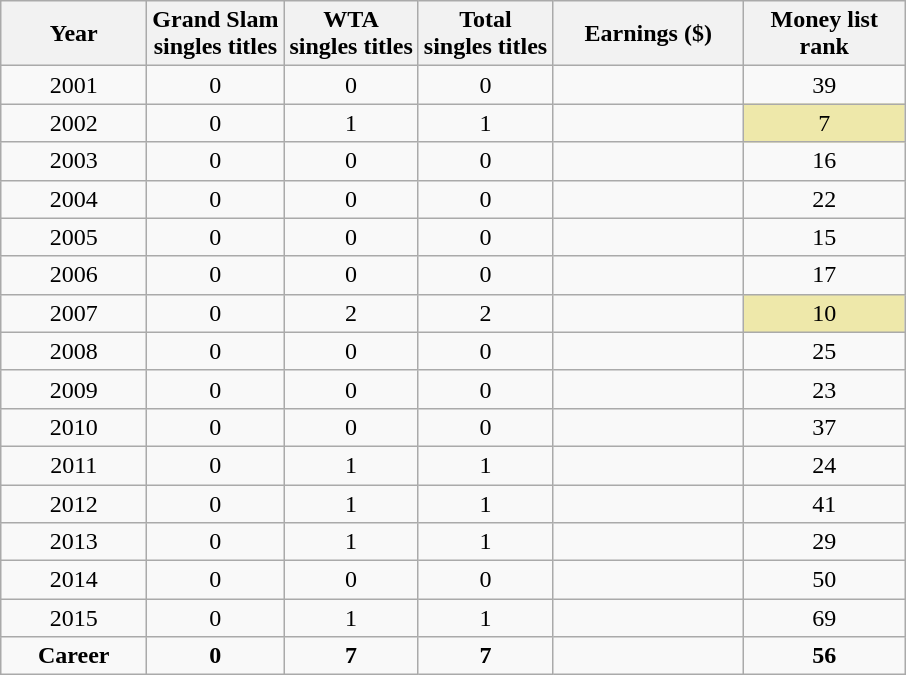<table class="wikitable" style="text-align:center;">
<tr>
<th width="90">Year</th>
<th>Grand Slam<br>singles titles</th>
<th>WTA <br>singles titles</th>
<th>Total<br>singles titles</th>
<th width="120">Earnings ($)</th>
<th width="100">Money list rank</th>
</tr>
<tr>
<td>2001</td>
<td>0</td>
<td>0</td>
<td>0</td>
<td align="right"></td>
<td>39</td>
</tr>
<tr>
<td>2002</td>
<td>0</td>
<td>1</td>
<td>1</td>
<td align="right"></td>
<td bgcolor="eee8aa">7</td>
</tr>
<tr>
<td>2003</td>
<td>0</td>
<td>0</td>
<td>0</td>
<td align="right"></td>
<td>16</td>
</tr>
<tr>
<td>2004</td>
<td>0</td>
<td>0</td>
<td>0</td>
<td align="right"></td>
<td>22</td>
</tr>
<tr>
<td>2005</td>
<td>0</td>
<td>0</td>
<td>0</td>
<td align="right"></td>
<td>15</td>
</tr>
<tr>
<td>2006</td>
<td>0</td>
<td>0</td>
<td>0</td>
<td align="right"></td>
<td>17</td>
</tr>
<tr>
<td>2007</td>
<td>0</td>
<td>2</td>
<td>2</td>
<td align="right"></td>
<td bgcolor="eee8aa">10</td>
</tr>
<tr>
<td>2008</td>
<td>0</td>
<td>0</td>
<td>0</td>
<td align="right"></td>
<td>25</td>
</tr>
<tr>
<td>2009</td>
<td>0</td>
<td>0</td>
<td>0</td>
<td align="right"></td>
<td>23</td>
</tr>
<tr>
<td>2010</td>
<td>0</td>
<td>0</td>
<td>0</td>
<td align="right"></td>
<td>37</td>
</tr>
<tr>
<td>2011</td>
<td>0</td>
<td>1</td>
<td>1</td>
<td align="right"></td>
<td>24</td>
</tr>
<tr>
<td>2012</td>
<td>0</td>
<td>1</td>
<td>1</td>
<td align="right"></td>
<td>41</td>
</tr>
<tr>
<td>2013</td>
<td>0</td>
<td>1</td>
<td>1</td>
<td align="right"></td>
<td>29</td>
</tr>
<tr>
<td>2014</td>
<td>0</td>
<td>0</td>
<td>0</td>
<td align="right"></td>
<td>50</td>
</tr>
<tr>
<td>2015</td>
<td>0</td>
<td>1</td>
<td>1</td>
<td align="right"></td>
<td>69</td>
</tr>
<tr style=font-weight:bold>
<td>Career</td>
<td>0</td>
<td>7</td>
<td>7</td>
<td align="right"></td>
<td>56</td>
</tr>
</table>
